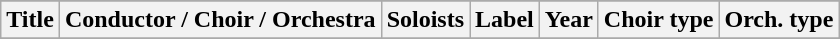<table class="wikitable sortable plainrowheaders" style="margin-right: 0;">
<tr>
</tr>
<tr>
<th scope="col">Title</th>
<th scope="col">Conductor / Choir / Orchestra</th>
<th scope="col">Soloists</th>
<th scope="col">Label</th>
<th scope="col">Year</th>
<th scope="col">Choir type</th>
<th scope="col">Orch. type</th>
</tr>
<tr>
</tr>
</table>
